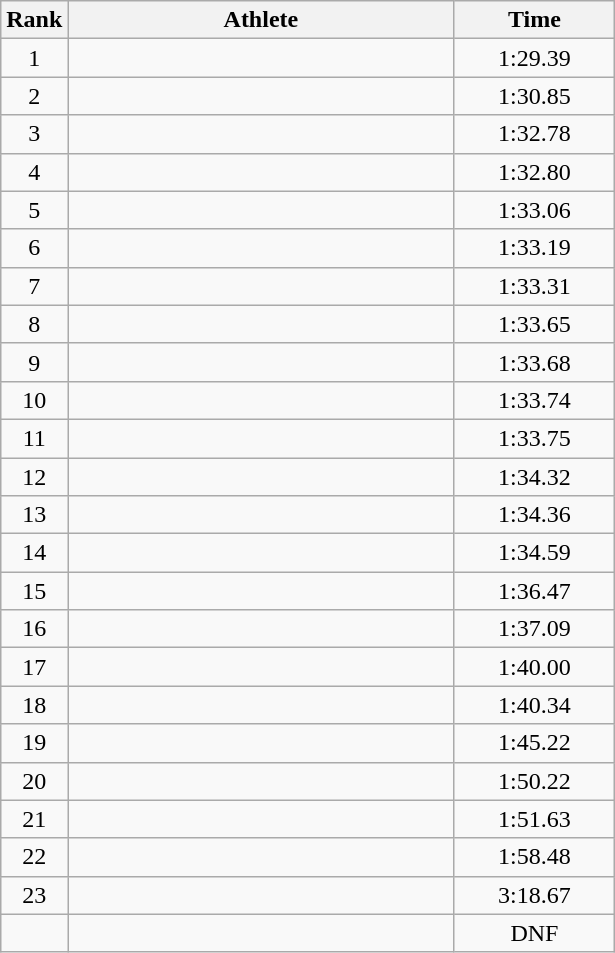<table class="wikitable" style="text-align:center;">
<tr>
<th width=25>Rank</th>
<th width=250>Athlete</th>
<th width=100>Time</th>
</tr>
<tr>
<td>1</td>
<td align="left"></td>
<td>1:29.39</td>
</tr>
<tr>
<td>2</td>
<td align="left"></td>
<td>1:30.85</td>
</tr>
<tr>
<td>3</td>
<td align="left"></td>
<td>1:32.78</td>
</tr>
<tr>
<td>4</td>
<td align="left"></td>
<td>1:32.80</td>
</tr>
<tr>
<td>5</td>
<td align="left"></td>
<td>1:33.06</td>
</tr>
<tr>
<td>6</td>
<td align="left"></td>
<td>1:33.19</td>
</tr>
<tr>
<td>7</td>
<td align="left"></td>
<td>1:33.31</td>
</tr>
<tr>
<td>8</td>
<td align="left"></td>
<td>1:33.65</td>
</tr>
<tr>
<td>9</td>
<td align="left"></td>
<td>1:33.68</td>
</tr>
<tr>
<td>10</td>
<td align="left"></td>
<td>1:33.74</td>
</tr>
<tr>
<td>11</td>
<td align="left"></td>
<td>1:33.75</td>
</tr>
<tr>
<td>12</td>
<td align="left"></td>
<td>1:34.32</td>
</tr>
<tr>
<td>13</td>
<td align="left"></td>
<td>1:34.36</td>
</tr>
<tr>
<td>14</td>
<td align="left"></td>
<td>1:34.59</td>
</tr>
<tr>
<td>15</td>
<td align="left"></td>
<td>1:36.47</td>
</tr>
<tr>
<td>16</td>
<td align="left"></td>
<td>1:37.09</td>
</tr>
<tr>
<td>17</td>
<td align="left"></td>
<td>1:40.00</td>
</tr>
<tr>
<td>18</td>
<td align="left"></td>
<td>1:40.34</td>
</tr>
<tr>
<td>19</td>
<td align="left"></td>
<td>1:45.22</td>
</tr>
<tr>
<td>20</td>
<td align="left"></td>
<td>1:50.22</td>
</tr>
<tr>
<td>21</td>
<td align="left"></td>
<td>1:51.63</td>
</tr>
<tr>
<td>22</td>
<td align="left"></td>
<td>1:58.48</td>
</tr>
<tr>
<td>23</td>
<td align="left"></td>
<td>3:18.67</td>
</tr>
<tr>
<td></td>
<td align="left"></td>
<td>DNF</td>
</tr>
</table>
